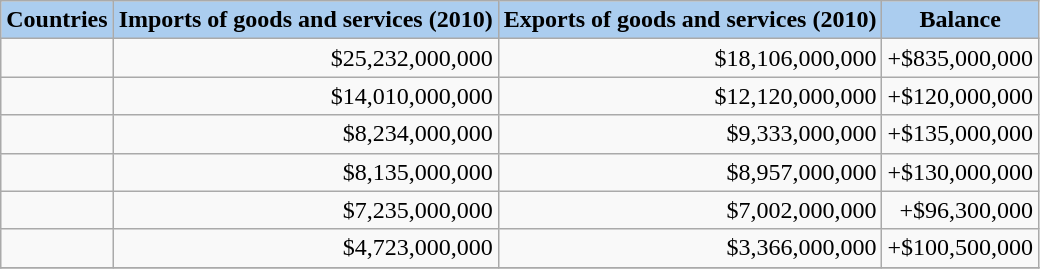<table class="wikitable sortable" align="center">
<tr>
<th style="background: #ABCDEF;">Countries<br></th>
<th style="background: #ABCDEF;">Imports of goods and services (2010)</th>
<th style="background: #ABCDEF;">Exports of goods and services (2010)</th>
<th style="background: #ABCDEF;">Balance</th>
</tr>
<tr>
<td style="text-align:left;"></td>
<td align="right">$25,232,000,000</td>
<td align="right">$18,106,000,000</td>
<td align="right">+$835,000,000</td>
</tr>
<tr>
<td style="text-align:left;"></td>
<td align="right">$14,010,000,000</td>
<td align="right">$12,120,000,000</td>
<td align="right">+$120,000,000</td>
</tr>
<tr>
<td style="text-align:left;"></td>
<td align="right">$8,234,000,000</td>
<td align="right">$9,333,000,000</td>
<td align="right">+$135,000,000</td>
</tr>
<tr>
<td style="text-align:left;"></td>
<td align="right">$8,135,000,000</td>
<td align="right">$8,957,000,000</td>
<td align="right">+$130,000,000</td>
</tr>
<tr>
<td style="text-align:left;"></td>
<td align="right">$7,235,000,000</td>
<td align="right">$7,002,000,000</td>
<td align="right">+$96,300,000</td>
</tr>
<tr>
<td style="text-align:left;"></td>
<td align="right">$4,723,000,000</td>
<td align="right">$3,366,000,000</td>
<td align="right">+$100,500,000</td>
</tr>
<tr>
</tr>
</table>
